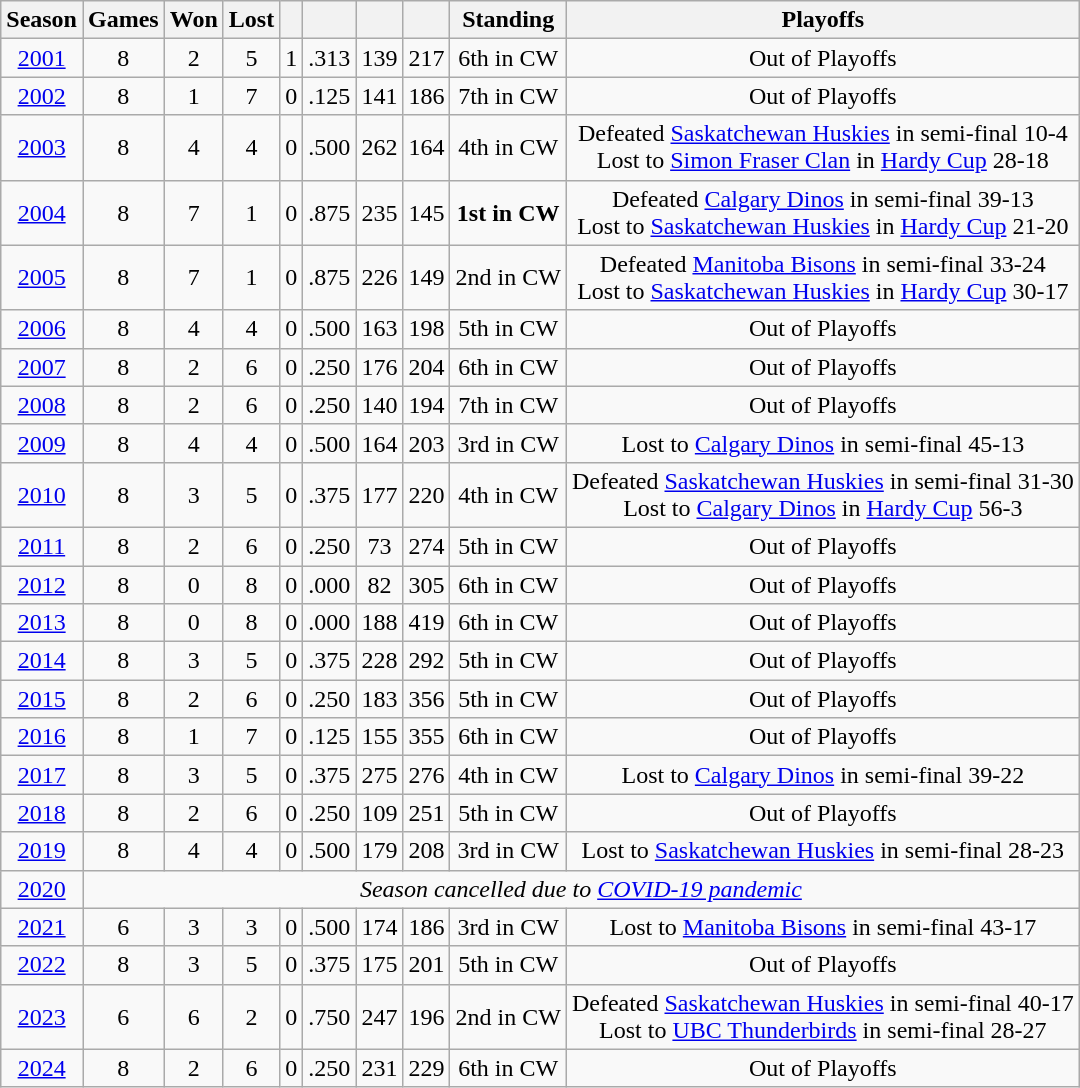<table class="wikitable" style="text-align:center">
<tr>
<th>Season</th>
<th>Games</th>
<th>Won</th>
<th>Lost</th>
<th></th>
<th></th>
<th></th>
<th></th>
<th>Standing</th>
<th>Playoffs</th>
</tr>
<tr>
<td><a href='#'>2001</a></td>
<td>8</td>
<td>2</td>
<td>5</td>
<td>1</td>
<td>.313</td>
<td>139</td>
<td>217</td>
<td>6th in CW</td>
<td>Out of Playoffs</td>
</tr>
<tr>
<td><a href='#'>2002</a></td>
<td>8</td>
<td>1</td>
<td>7</td>
<td>0</td>
<td>.125</td>
<td>141</td>
<td>186</td>
<td>7th in CW</td>
<td>Out of Playoffs</td>
</tr>
<tr>
<td><a href='#'>2003</a></td>
<td>8</td>
<td>4</td>
<td>4</td>
<td>0</td>
<td>.500</td>
<td>262</td>
<td>164</td>
<td>4th in CW</td>
<td>Defeated <a href='#'>Saskatchewan Huskies</a> in semi-final 10-4<br>Lost to <a href='#'>Simon Fraser Clan</a> in <a href='#'>Hardy Cup</a> 28-18</td>
</tr>
<tr>
<td><a href='#'>2004</a></td>
<td>8</td>
<td>7</td>
<td>1</td>
<td>0</td>
<td>.875</td>
<td>235</td>
<td>145</td>
<td><strong>1st in CW</strong></td>
<td>Defeated <a href='#'>Calgary Dinos</a> in semi-final 39-13<br>Lost to <a href='#'>Saskatchewan Huskies</a> in <a href='#'>Hardy Cup</a> 21-20</td>
</tr>
<tr>
<td><a href='#'>2005</a></td>
<td>8</td>
<td>7</td>
<td>1</td>
<td>0</td>
<td>.875</td>
<td>226</td>
<td>149</td>
<td>2nd in CW</td>
<td>Defeated <a href='#'>Manitoba Bisons</a> in semi-final 33-24<br>Lost to <a href='#'>Saskatchewan Huskies</a> in <a href='#'>Hardy Cup</a> 30-17</td>
</tr>
<tr>
<td><a href='#'>2006</a></td>
<td>8</td>
<td>4</td>
<td>4</td>
<td>0</td>
<td>.500</td>
<td>163</td>
<td>198</td>
<td>5th in CW</td>
<td>Out of Playoffs</td>
</tr>
<tr>
<td><a href='#'>2007</a></td>
<td>8</td>
<td>2</td>
<td>6</td>
<td>0</td>
<td>.250</td>
<td>176</td>
<td>204</td>
<td>6th in CW</td>
<td>Out of Playoffs</td>
</tr>
<tr>
<td><a href='#'>2008</a></td>
<td>8</td>
<td>2</td>
<td>6</td>
<td>0</td>
<td>.250</td>
<td>140</td>
<td>194</td>
<td>7th in CW</td>
<td>Out of Playoffs</td>
</tr>
<tr>
<td><a href='#'>2009</a></td>
<td>8</td>
<td>4</td>
<td>4</td>
<td>0</td>
<td>.500</td>
<td>164</td>
<td>203</td>
<td>3rd in CW</td>
<td>Lost to <a href='#'>Calgary Dinos</a> in semi-final 45-13</td>
</tr>
<tr>
<td><a href='#'>2010</a></td>
<td>8</td>
<td>3</td>
<td>5</td>
<td>0</td>
<td>.375</td>
<td>177</td>
<td>220</td>
<td>4th in CW</td>
<td>Defeated <a href='#'>Saskatchewan Huskies</a> in semi-final 31-30<br>Lost to <a href='#'>Calgary Dinos</a> in <a href='#'>Hardy Cup</a> 56-3</td>
</tr>
<tr>
<td><a href='#'>2011</a></td>
<td>8</td>
<td>2</td>
<td>6</td>
<td>0</td>
<td>.250</td>
<td>73</td>
<td>274</td>
<td>5th in CW</td>
<td>Out of Playoffs</td>
</tr>
<tr>
<td><a href='#'>2012</a></td>
<td>8</td>
<td>0</td>
<td>8</td>
<td>0</td>
<td>.000</td>
<td>82</td>
<td>305</td>
<td>6th in CW</td>
<td>Out of Playoffs</td>
</tr>
<tr>
<td><a href='#'>2013</a></td>
<td>8</td>
<td>0</td>
<td>8</td>
<td>0</td>
<td>.000</td>
<td>188</td>
<td>419</td>
<td>6th in CW</td>
<td>Out of Playoffs</td>
</tr>
<tr>
<td><a href='#'>2014</a></td>
<td>8</td>
<td>3</td>
<td>5</td>
<td>0</td>
<td>.375</td>
<td>228</td>
<td>292</td>
<td>5th in CW</td>
<td>Out of Playoffs</td>
</tr>
<tr>
<td><a href='#'>2015</a></td>
<td>8</td>
<td>2</td>
<td>6</td>
<td>0</td>
<td>.250</td>
<td>183</td>
<td>356</td>
<td>5th in CW</td>
<td>Out of Playoffs</td>
</tr>
<tr>
<td><a href='#'>2016</a></td>
<td>8</td>
<td>1</td>
<td>7</td>
<td>0</td>
<td>.125</td>
<td>155</td>
<td>355</td>
<td>6th in CW</td>
<td>Out of Playoffs</td>
</tr>
<tr>
<td><a href='#'>2017</a></td>
<td>8</td>
<td>3</td>
<td>5</td>
<td>0</td>
<td>.375</td>
<td>275</td>
<td>276</td>
<td>4th in CW</td>
<td>Lost to <a href='#'>Calgary Dinos</a> in semi-final 39-22</td>
</tr>
<tr>
<td><a href='#'>2018</a></td>
<td>8</td>
<td>2</td>
<td>6</td>
<td>0</td>
<td>.250</td>
<td>109</td>
<td>251</td>
<td>5th in CW</td>
<td>Out of Playoffs</td>
</tr>
<tr>
<td><a href='#'>2019</a></td>
<td>8</td>
<td>4</td>
<td>4</td>
<td>0</td>
<td>.500</td>
<td>179</td>
<td>208</td>
<td>3rd in CW</td>
<td>Lost to <a href='#'>Saskatchewan Huskies</a> in semi-final 28-23</td>
</tr>
<tr>
<td><a href='#'>2020</a></td>
<td align="center" colSpan="9"><em>Season cancelled due to <a href='#'>COVID-19 pandemic</a></em></td>
</tr>
<tr>
<td><a href='#'>2021</a></td>
<td>6</td>
<td>3</td>
<td>3</td>
<td>0</td>
<td>.500</td>
<td>174</td>
<td>186</td>
<td>3rd in CW</td>
<td>Lost to <a href='#'>Manitoba Bisons</a> in semi-final 43-17</td>
</tr>
<tr>
<td><a href='#'>2022</a></td>
<td>8</td>
<td>3</td>
<td>5</td>
<td>0</td>
<td>.375</td>
<td>175</td>
<td>201</td>
<td>5th in CW</td>
<td>Out of Playoffs</td>
</tr>
<tr>
<td><a href='#'>2023</a></td>
<td>6</td>
<td>6</td>
<td>2</td>
<td>0</td>
<td>.750</td>
<td>247</td>
<td>196</td>
<td>2nd in CW</td>
<td>Defeated <a href='#'>Saskatchewan Huskies</a> in semi-final 40-17<br>Lost to <a href='#'>UBC Thunderbirds</a> in semi-final 28-27</td>
</tr>
<tr>
<td><a href='#'>2024</a></td>
<td>8</td>
<td>2</td>
<td>6</td>
<td>0</td>
<td>.250</td>
<td>231</td>
<td>229</td>
<td>6th in CW</td>
<td>Out of Playoffs</td>
</tr>
</table>
